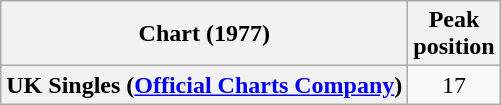<table class="wikitable sortable plainrowheaders" style="text-align:center;">
<tr>
<th>Chart (1977)</th>
<th>Peak<br>position</th>
</tr>
<tr>
<th scope="row">UK Singles (<a href='#'>Official Charts Company</a>)</th>
<td style="text-align:center;">17</td>
</tr>
</table>
